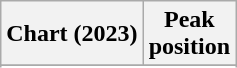<table class="wikitable sortable plainrowheaders" style="text-align:center">
<tr>
<th scope="col">Chart (2023)</th>
<th scope="col">Peak<br>position</th>
</tr>
<tr>
</tr>
<tr>
</tr>
<tr>
</tr>
</table>
